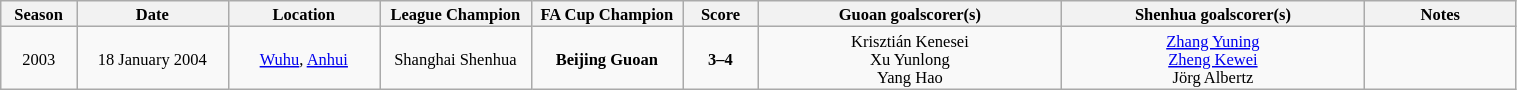<table class="wikitable" style="width:80%; margin:0 left; font-size: 11px">
<tr>
<th width="5%">Season</th>
<th width="10%">Date</th>
<th width="10%">Location</th>
<th width="10%">League Champion</th>
<th width="10%">FA Cup Champion</th>
<th width="5%">Score</th>
<th width="20%">Guoan goalscorer(s)</th>
<th width="20%">Shenhua goalscorer(s)</th>
<th width="10%">Notes</th>
</tr>
<tr style="text-align:center;">
<td>2003</td>
<td>18 January 2004</td>
<td><a href='#'>Wuhu</a>, <a href='#'>Anhui</a></td>
<td>Shanghai Shenhua</td>
<td><strong>Beijing Guoan</strong></td>
<td><strong>3–4</strong></td>
<td> Krisztián Kenesei<br> Xu Yunlong<br> Yang Hao</td>
<td> <a href='#'>Zhang Yuning</a><br> <a href='#'>Zheng Kewei</a><br> Jörg Albertz</td>
<td></td>
</tr>
</table>
